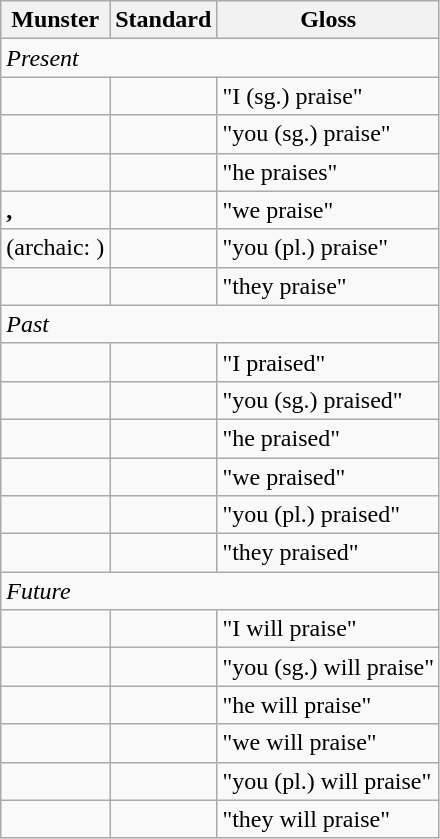<table class="wikitable">
<tr>
<th>Munster</th>
<th>Standard</th>
<th>Gloss</th>
</tr>
<tr>
<td colspan="3"><em>Present</em></td>
</tr>
<tr>
<td><strong></strong></td>
<td><strong></strong></td>
<td>"I (sg.) praise"</td>
</tr>
<tr>
<td><strong></strong></td>
<td></td>
<td>"you (sg.) praise"</td>
</tr>
<tr>
<td></td>
<td></td>
<td>"he praises"</td>
</tr>
<tr>
<td><strong>, </strong></td>
<td><strong></strong></td>
<td>"we praise"</td>
</tr>
<tr>
<td> (archaic: )</td>
<td></td>
<td>"you (pl.) praise"</td>
</tr>
<tr>
<td><strong></strong></td>
<td></td>
<td>"they praise"</td>
</tr>
<tr>
<td colspan="3"><em>Past</em></td>
</tr>
<tr>
<td><strong></strong></td>
<td></td>
<td>"I praised"</td>
</tr>
<tr>
<td><strong></strong></td>
<td></td>
<td>"you (sg.) praised"</td>
</tr>
<tr>
<td></td>
<td></td>
<td>"he praised"</td>
</tr>
<tr>
<td><strong></strong></td>
<td><strong></strong></td>
<td>"we praised"</td>
</tr>
<tr>
<td><strong></strong></td>
<td></td>
<td>"you (pl.) praised"</td>
</tr>
<tr>
<td><strong></strong></td>
<td></td>
<td>"they praised"</td>
</tr>
<tr>
<td colspan="3"><em>Future</em></td>
</tr>
<tr>
<td><strong></strong></td>
<td></td>
<td>"I will praise"</td>
</tr>
<tr>
<td><strong></strong></td>
<td></td>
<td>"you (sg.) will praise"</td>
</tr>
<tr>
<td></td>
<td></td>
<td>"he will praise"</td>
</tr>
<tr>
<td><strong></strong></td>
<td><strong></strong></td>
<td>"we will praise"</td>
</tr>
<tr>
<td></td>
<td></td>
<td>"you (pl.) will praise"</td>
</tr>
<tr>
<td><strong></strong></td>
<td></td>
<td>"they will praise"</td>
</tr>
</table>
